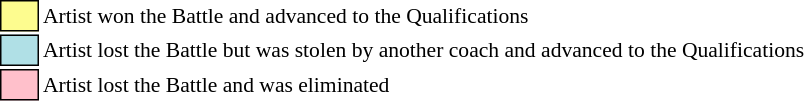<table class="toccolours" style="font-size: 90%; white-space: nowrap;">
<tr>
<td style="background:#fdfc8f; border:1px solid black;">      </td>
<td>Artist won the Battle and advanced to the Qualifications</td>
</tr>
<tr>
<td style="background:#b0e0e6; border:1px solid black;">      </td>
<td>Artist lost the Battle but was stolen by another coach and advanced to the Qualifications</td>
</tr>
<tr>
<td style="background:pink; border:1px solid black;">      </td>
<td>Artist lost the Battle and was eliminated</td>
</tr>
</table>
